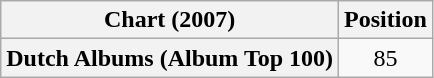<table class="wikitable plainrowheaders" style="text-align:center">
<tr>
<th scope="col">Chart (2007)</th>
<th scope="col">Position</th>
</tr>
<tr>
<th scope="row">Dutch Albums (Album Top 100)</th>
<td>85</td>
</tr>
</table>
